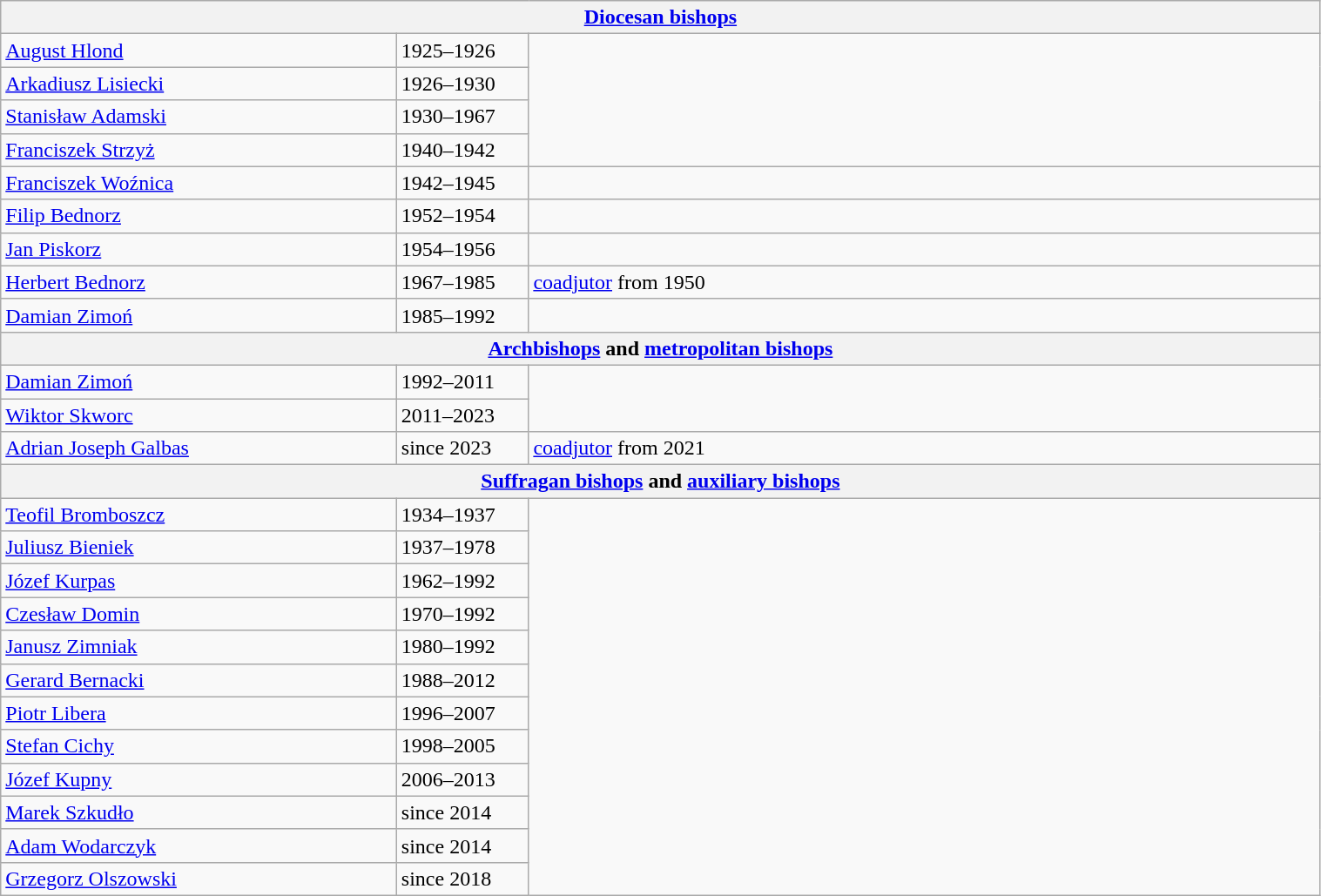<table class="wikitable" width=80%>
<tr>
<th colspan=3><a href='#'>Diocesan bishops</a></th>
</tr>
<tr>
<td><a href='#'>August Hlond</a></td>
<td>1925–1926</td>
</tr>
<tr>
<td><a href='#'>Arkadiusz Lisiecki</a></td>
<td>1926–1930</td>
</tr>
<tr>
<td><a href='#'>Stanisław Adamski</a></td>
<td>1930–1967</td>
</tr>
<tr>
<td width=30%><a href='#'>Franciszek Strzyż</a></td>
<td width=10%>1940–1942</td>
</tr>
<tr>
<td><a href='#'>Franciszek Woźnica</a></td>
<td>1942–1945</td>
<td></td>
</tr>
<tr>
<td><a href='#'>Filip Bednorz</a></td>
<td>1952–1954</td>
<td></td>
</tr>
<tr>
<td><a href='#'>Jan Piskorz</a></td>
<td>1954–1956</td>
<td></td>
</tr>
<tr>
<td><a href='#'>Herbert Bednorz</a></td>
<td>1967–1985</td>
<td><a href='#'>coadjutor</a> from 1950</td>
</tr>
<tr>
<td><a href='#'>Damian Zimoń</a></td>
<td>1985–1992</td>
</tr>
<tr>
<th colspan=3><a href='#'>Archbishops</a> and <a href='#'>metropolitan bishops</a></th>
</tr>
<tr>
<td><a href='#'>Damian Zimoń</a></td>
<td>1992–2011</td>
</tr>
<tr>
<td><a href='#'>Wiktor Skworc</a></td>
<td>2011–2023</td>
</tr>
<tr>
<td><a href='#'>Adrian Joseph Galbas</a></td>
<td>since 2023</td>
<td><a href='#'>coadjutor</a> from 2021</td>
</tr>
<tr>
<th colspan=3><a href='#'>Suffragan bishops</a> and <a href='#'>auxiliary bishops</a></th>
</tr>
<tr>
<td><a href='#'>Teofil Bromboszcz</a></td>
<td>1934–1937</td>
</tr>
<tr>
<td><a href='#'>Juliusz Bieniek</a></td>
<td>1937–1978</td>
</tr>
<tr>
<td><a href='#'>Józef Kurpas</a></td>
<td>1962–1992</td>
</tr>
<tr>
<td><a href='#'>Czesław Domin</a></td>
<td>1970–1992</td>
</tr>
<tr>
<td><a href='#'>Janusz Zimniak</a></td>
<td>1980–1992</td>
</tr>
<tr>
<td><a href='#'>Gerard Bernacki</a></td>
<td>1988–2012</td>
</tr>
<tr>
<td><a href='#'>Piotr Libera</a></td>
<td>1996–2007</td>
</tr>
<tr>
<td><a href='#'>Stefan Cichy</a></td>
<td>1998–2005</td>
</tr>
<tr>
<td><a href='#'>Józef Kupny</a></td>
<td>2006–2013</td>
</tr>
<tr>
<td><a href='#'>Marek Szkudło</a></td>
<td>since 2014</td>
</tr>
<tr>
<td><a href='#'>Adam Wodarczyk</a></td>
<td>since 2014</td>
</tr>
<tr>
<td><a href='#'>Grzegorz Olszowski</a></td>
<td>since 2018</td>
</tr>
</table>
